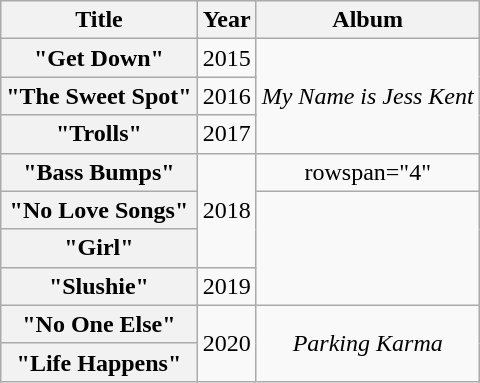<table class="wikitable plainrowheaders" style="text-align:center;">
<tr>
<th>Title</th>
<th>Year</th>
<th>Album</th>
</tr>
<tr>
<th scope="row">"Get Down"</th>
<td>2015</td>
<td rowspan="3"><em>My Name is Jess Kent</em></td>
</tr>
<tr>
<th scope="row">"The Sweet Spot"</th>
<td>2016</td>
</tr>
<tr>
<th scope="row">"Trolls"</th>
<td>2017</td>
</tr>
<tr>
<th scope="row">"Bass Bumps"</th>
<td rowspan="3">2018</td>
<td>rowspan="4" </td>
</tr>
<tr>
<th scope="row">"No Love Songs"<br></th>
</tr>
<tr>
<th scope="row">"Girl"</th>
</tr>
<tr>
<th scope="row">"Slushie"</th>
<td>2019</td>
</tr>
<tr>
<th scope="row">"No One Else"</th>
<td rowspan="2">2020</td>
<td rowspan="2"><em>Parking Karma</em></td>
</tr>
<tr>
<th scope="row">"Life Happens"</th>
</tr>
</table>
